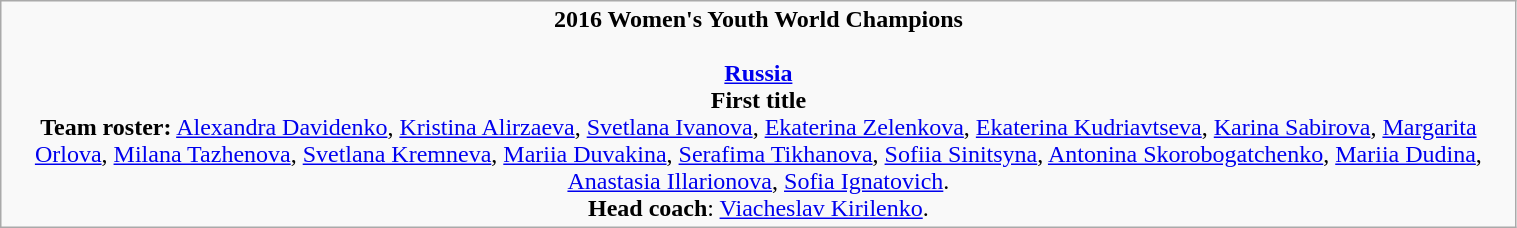<table class="wikitable" style="width: 80%;">
<tr style="text-align: center;">
<td><strong>2016 Women's Youth World Champions</strong><br><br><strong><a href='#'>Russia</a></strong><br><strong>First title</strong><br><strong>Team roster:</strong> <a href='#'>Alexandra Davidenko</a>, <a href='#'>Kristina Alirzaeva</a>, <a href='#'>Svetlana Ivanova</a>, <a href='#'>Ekaterina Zelenkova</a>, <a href='#'>Ekaterina Kudriavtseva</a>, <a href='#'>Karina Sabirova</a>, <a href='#'>Margarita Orlova</a>, <a href='#'>Milana Tazhenova</a>, <a href='#'>Svetlana Kremneva</a>, <a href='#'>Mariia Duvakina</a>, <a href='#'>Serafima Tikhanova</a>, <a href='#'>Sofiia Sinitsyna</a>, <a href='#'>Antonina Skorobogatchenko</a>, <a href='#'>Mariia Dudina</a>, <a href='#'>Anastasia Illarionova</a>, <a href='#'>Sofia Ignatovich</a>. <br><strong>Head coach</strong>: <a href='#'>Viacheslav Kirilenko</a>.</td>
</tr>
</table>
